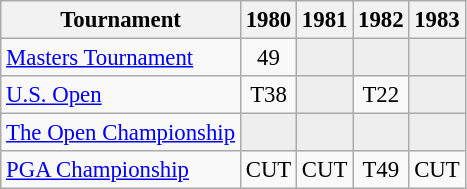<table class="wikitable" style="font-size:95%;text-align:center;">
<tr>
<th>Tournament</th>
<th>1980</th>
<th>1981</th>
<th>1982</th>
<th>1983</th>
</tr>
<tr>
<td align=left><a href='#'>Masters Tournament</a></td>
<td>49</td>
<td style="background:#eeeeee;"></td>
<td style="background:#eeeeee;"></td>
<td style="background:#eeeeee;"></td>
</tr>
<tr>
<td align=left><a href='#'>U.S. Open</a></td>
<td>T38</td>
<td style="background:#eeeeee;"></td>
<td>T22</td>
<td style="background:#eeeeee;"></td>
</tr>
<tr>
<td align=left><a href='#'>The Open Championship</a></td>
<td style="background:#eeeeee;"></td>
<td style="background:#eeeeee;"></td>
<td style="background:#eeeeee;"></td>
<td style="background:#eeeeee;"></td>
</tr>
<tr>
<td align=left><a href='#'>PGA Championship</a></td>
<td>CUT</td>
<td>CUT</td>
<td>T49</td>
<td>CUT</td>
</tr>
</table>
